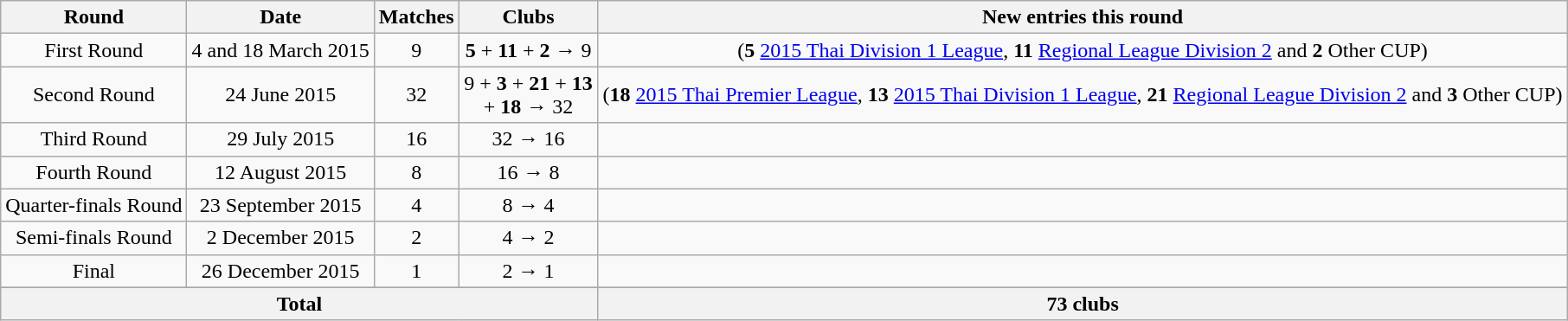<table class="wikitable">
<tr>
<th>Round</th>
<th>Date</th>
<th>Matches</th>
<th width=100>Clubs</th>
<th>New entries this round</th>
</tr>
<tr align=center>
<td>First Round</td>
<td>4 and 18 March 2015</td>
<td>9</td>
<td><strong>5</strong> + <strong>11</strong> + <strong>2</strong> → 9</td>
<td>(<strong>5</strong> <a href='#'>2015 Thai Division 1 League</a>, <strong>11</strong> <a href='#'>Regional League Division 2</a> and <strong>2</strong> Other CUP)</td>
</tr>
<tr align=center>
<td>Second Round</td>
<td>24 June 2015</td>
<td>32</td>
<td>9 + <strong>3</strong> + <strong>21</strong> + <strong>13</strong> + <strong>18</strong>  → 32</td>
<td>(<strong>18</strong> <a href='#'>2015 Thai Premier League</a>, <strong>13</strong> <a href='#'>2015 Thai Division 1 League</a>, <strong>21</strong> <a href='#'>Regional League Division 2</a> and <strong>3 </strong> Other CUP)</td>
</tr>
<tr align=center>
<td>Third Round</td>
<td>29 July 2015</td>
<td>16</td>
<td>32 → 16</td>
<td></td>
</tr>
<tr align=center>
<td>Fourth Round</td>
<td>12 August 2015</td>
<td>8</td>
<td>16 → 8</td>
<td></td>
</tr>
<tr align=center>
<td>Quarter-finals Round</td>
<td>23 September 2015</td>
<td>4</td>
<td>8 → 4</td>
<td></td>
</tr>
<tr align=center>
<td>Semi-finals Round</td>
<td>2 December 2015</td>
<td>2</td>
<td>4 → 2</td>
<td></td>
</tr>
<tr align=center>
<td>Final</td>
<td>26 December 2015</td>
<td>1</td>
<td>2 → 1</td>
<td></td>
</tr>
<tr align=left|>
</tr>
<tr>
<th colspan=4>Total</th>
<th>73 clubs</th>
</tr>
</table>
